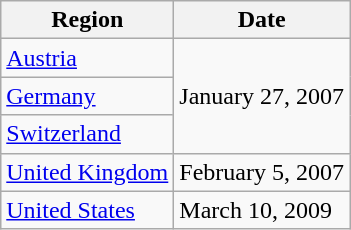<table class="wikitable">
<tr>
<th>Region</th>
<th>Date</th>
</tr>
<tr>
<td><a href='#'>Austria</a></td>
<td rowspan="3">January 27, 2007</td>
</tr>
<tr>
<td><a href='#'>Germany</a></td>
</tr>
<tr>
<td><a href='#'>Switzerland</a></td>
</tr>
<tr>
<td><a href='#'>United Kingdom</a></td>
<td>February 5, 2007</td>
</tr>
<tr>
<td><a href='#'>United States</a></td>
<td>March 10, 2009</td>
</tr>
</table>
